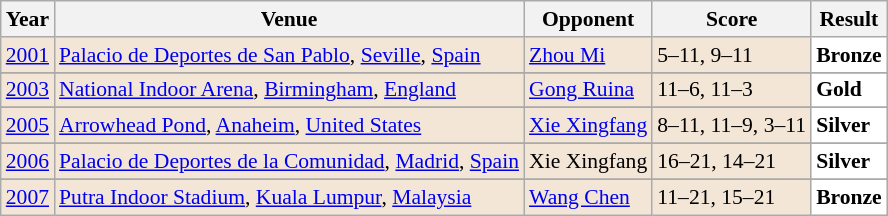<table class="sortable wikitable" style="font-size: 90%;">
<tr>
<th>Year</th>
<th>Venue</th>
<th>Opponent</th>
<th>Score</th>
<th>Result</th>
</tr>
<tr style="background:#F3E6D7">
<td align="center"><a href='#'>2001</a></td>
<td align="left"><a href='#'>Palacio de Deportes de San Pablo</a>, <a href='#'>Seville</a>, <a href='#'>Spain</a></td>
<td align="left"> <a href='#'>Zhou Mi</a></td>
<td align="left">5–11, 9–11</td>
<td style="text-align:left; background:white"> <strong>Bronze</strong></td>
</tr>
<tr>
</tr>
<tr style="background:#F3E6D7">
<td align="center"><a href='#'>2003</a></td>
<td align="left"><a href='#'>National Indoor Arena</a>, <a href='#'>Birmingham</a>, <a href='#'>England</a></td>
<td align="left"> <a href='#'>Gong Ruina</a></td>
<td align="left">11–6, 11–3</td>
<td style="text-align:left; background:white"> <strong>Gold</strong></td>
</tr>
<tr>
</tr>
<tr style="background:#F3E6D7">
<td align="center"><a href='#'>2005</a></td>
<td align="left"><a href='#'>Arrowhead Pond</a>, <a href='#'>Anaheim</a>, <a href='#'>United States</a></td>
<td align="left"> <a href='#'>Xie Xingfang</a></td>
<td align="left">8–11, 11–9, 3–11</td>
<td style="text-align:left; background:white"> <strong>Silver</strong></td>
</tr>
<tr>
</tr>
<tr style="background:#F3E6D7">
<td align="center"><a href='#'>2006</a></td>
<td align="left"><a href='#'>Palacio de Deportes de la Comunidad</a>, <a href='#'>Madrid</a>, <a href='#'>Spain</a></td>
<td align="left"> Xie Xingfang</td>
<td align="left">16–21, 14–21</td>
<td style="text-align:left; background:white"> <strong>Silver</strong></td>
</tr>
<tr>
</tr>
<tr style="background:#F3E6D7">
<td align="center"><a href='#'>2007</a></td>
<td align="left"><a href='#'>Putra Indoor Stadium</a>, <a href='#'>Kuala Lumpur</a>, <a href='#'>Malaysia</a></td>
<td align="left"> <a href='#'>Wang Chen</a></td>
<td align="left">11–21, 15–21</td>
<td style="text-align:left; background:white"> <strong>Bronze</strong></td>
</tr>
</table>
